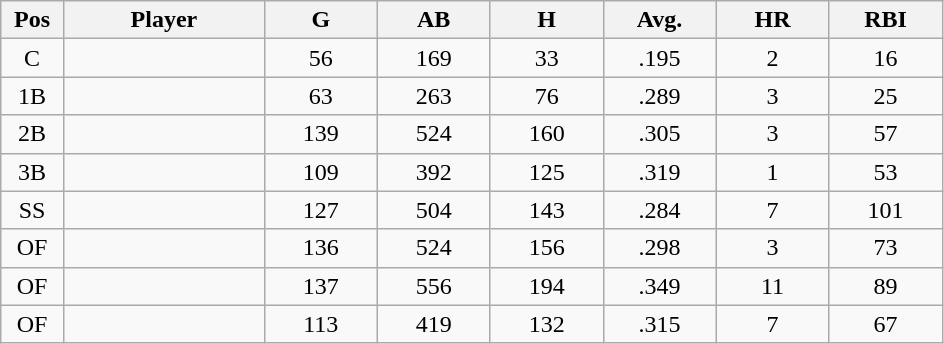<table class="wikitable sortable">
<tr>
<th bgcolor="#DDDDFF" width="5%">Pos</th>
<th bgcolor="#DDDDFF" width="16%">Player</th>
<th bgcolor="#DDDDFF" width="9%">G</th>
<th bgcolor="#DDDDFF" width="9%">AB</th>
<th bgcolor="#DDDDFF" width="9%">H</th>
<th bgcolor="#DDDDFF" width="9%">Avg.</th>
<th bgcolor="#DDDDFF" width="9%">HR</th>
<th bgcolor="#DDDDFF" width="9%">RBI</th>
</tr>
<tr align="center">
<td>C</td>
<td></td>
<td>56</td>
<td>169</td>
<td>33</td>
<td>.195</td>
<td>2</td>
<td>16</td>
</tr>
<tr align="center">
<td>1B</td>
<td></td>
<td>63</td>
<td>263</td>
<td>76</td>
<td>.289</td>
<td>3</td>
<td>25</td>
</tr>
<tr align="center">
<td>2B</td>
<td></td>
<td>139</td>
<td>524</td>
<td>160</td>
<td>.305</td>
<td>3</td>
<td>57</td>
</tr>
<tr align="center">
<td>3B</td>
<td></td>
<td>109</td>
<td>392</td>
<td>125</td>
<td>.319</td>
<td>1</td>
<td>53</td>
</tr>
<tr align="center">
<td>SS</td>
<td></td>
<td>127</td>
<td>504</td>
<td>143</td>
<td>.284</td>
<td>7</td>
<td>101</td>
</tr>
<tr align="center">
<td>OF</td>
<td></td>
<td>136</td>
<td>524</td>
<td>156</td>
<td>.298</td>
<td>3</td>
<td>73</td>
</tr>
<tr align="center">
<td>OF</td>
<td></td>
<td>137</td>
<td>556</td>
<td>194</td>
<td>.349</td>
<td>11</td>
<td>89</td>
</tr>
<tr align="center">
<td>OF</td>
<td></td>
<td>113</td>
<td>419</td>
<td>132</td>
<td>.315</td>
<td>7</td>
<td>67</td>
</tr>
</table>
